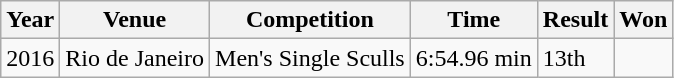<table class="wikitable">
<tr>
<th>Year</th>
<th>Venue</th>
<th>Competition</th>
<th>Time</th>
<th>Result</th>
<th>Won</th>
</tr>
<tr>
<td>2016</td>
<td>Rio de Janeiro</td>
<td>Men's Single Sculls</td>
<td>6:54.96 min</td>
<td>13th</td>
<td></td>
</tr>
</table>
